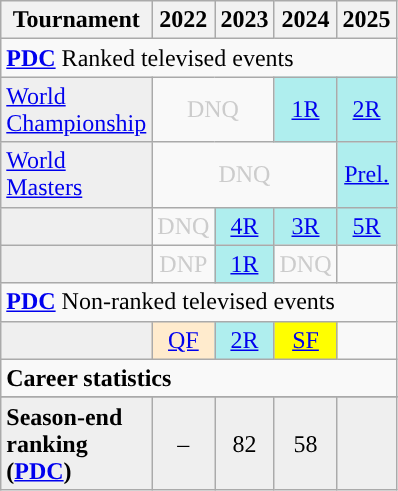<table class="wikitable" style="width:20%; margin:0">
<tr>
<th>Tournament</th>
<th>2022</th>
<th>2023</th>
<th>2024</th>
<th>2025</th>
</tr>
<tr>
<td colspan="6" style="text-align:left"><strong><a href='#'>PDC</a> </strong>Ranked televised events</td>
</tr>
<tr>
<td style="background:#efefef;"><a href='#'>World Championship</a></td>
<td colspan="2" style="text-align:center; color:#ccc;">DNQ</td>
<td style="text-align:center; background:#afeeee;"><a href='#'>1R</a></td>
<td style="text-align:center; background:#afeeee;"><a href='#'>2R</a></td>
</tr>
<tr>
<td style="background:#efefef;"><a href='#'>World Masters</a></td>
<td colspan="3" style="text-align:center; color:#ccc;">DNQ</td>
<td style="text-align:center; background:#afeeee;"><a href='#'>Prel.</a></td>
</tr>
<tr>
<td style="background:#efefef;"></td>
<td style="text-align:center; color:#ccc;">DNQ</td>
<td style="text-align:center; background:#afeeee;"><a href='#'>4R</a></td>
<td style="text-align:center; background:#afeeee;"><a href='#'>3R</a></td>
<td style="text-align:center; background:#afeeee;"><a href='#'>5R</a></td>
</tr>
<tr>
<td style="background:#efefef;"></td>
<td style="text-align:center; color:#ccc;">DNP</td>
<td style="text-align:center; background:#afeeee;"><a href='#'>1R</a></td>
<td style="text-align:center; color:#ccc;">DNQ</td>
<td></td>
</tr>
<tr>
<td colspan="6" style="text-align:left"><strong><a href='#'>PDC</a> </strong>Non-ranked televised events</td>
</tr>
<tr>
<td style="background:#efefef;"></td>
<td style="text-align:center; background:#ffebcd;"><a href='#'>QF</a></td>
<td style="text-align:center; background:#afeeee;"><a href='#'>2R</a></td>
<td style="text-align:center; background:yellow;"><a href='#'>SF</a></td>
<td></td>
</tr>
<tr>
<td colspan="6" align="left"><strong>Career statistics</strong></td>
</tr>
<tr>
</tr>
<tr bgcolor="efefef">
<td align="left"><strong>Season-end ranking (<a href='#'>PDC</a>)</strong></td>
<td style="text-align:center;">–</td>
<td style="text-align:center;">82</td>
<td style="text-align:center;">58</td>
<td></td>
</tr>
</table>
